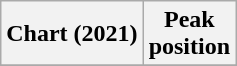<table class="wikitable">
<tr>
<th>Chart (2021)</th>
<th>Peak<br>position</th>
</tr>
<tr>
</tr>
</table>
